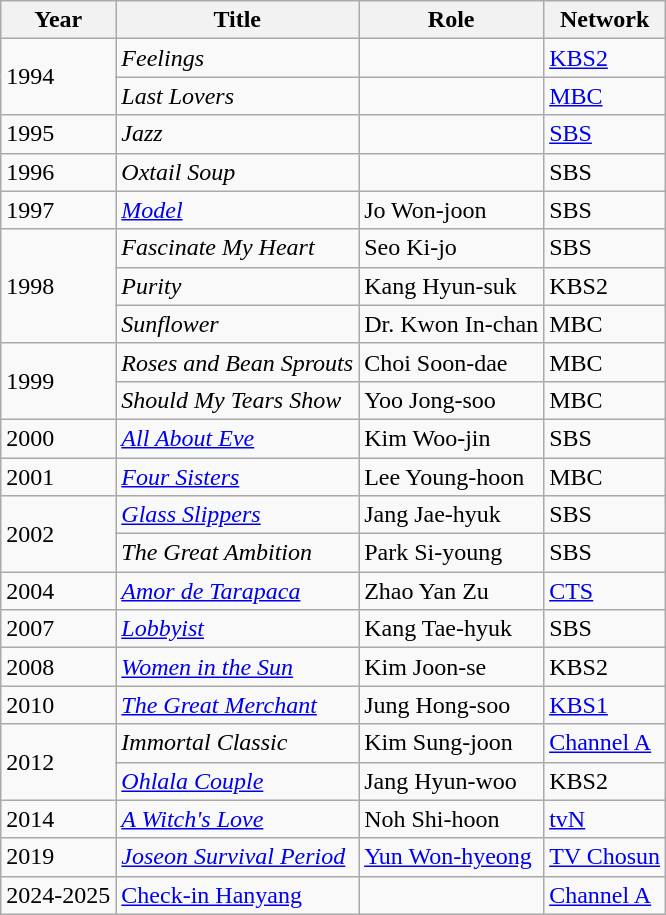<table class="wikitable sortable">
<tr>
<th>Year</th>
<th>Title</th>
<th>Role</th>
<th>Network</th>
</tr>
<tr>
<td rowspan=2>1994</td>
<td><em>Feelings</em></td>
<td></td>
<td><a href='#'>KBS2</a></td>
</tr>
<tr>
<td><em>Last Lovers</em></td>
<td></td>
<td><a href='#'>MBC</a></td>
</tr>
<tr>
<td>1995</td>
<td><em>Jazz</em></td>
<td></td>
<td><a href='#'>SBS</a></td>
</tr>
<tr>
<td>1996</td>
<td><em>Oxtail Soup</em></td>
<td></td>
<td>SBS</td>
</tr>
<tr>
<td>1997</td>
<td><em><a href='#'>Model</a></em></td>
<td>Jo Won-joon</td>
<td>SBS</td>
</tr>
<tr>
<td rowspan=3>1998</td>
<td><em>Fascinate My Heart</em></td>
<td>Seo Ki-jo</td>
<td>SBS</td>
</tr>
<tr>
<td><em>Purity</em></td>
<td>Kang Hyun-suk</td>
<td>KBS2</td>
</tr>
<tr>
<td><em>Sunflower</em></td>
<td>Dr. Kwon In-chan</td>
<td>MBC</td>
</tr>
<tr>
<td rowspan=2>1999</td>
<td><em>Roses and Bean Sprouts</em></td>
<td>Choi Soon-dae</td>
<td>MBC</td>
</tr>
<tr>
<td><em>Should My Tears Show</em></td>
<td>Yoo Jong-soo</td>
<td>MBC</td>
</tr>
<tr>
<td>2000</td>
<td><em><a href='#'>All About Eve</a></em></td>
<td>Kim Woo-jin</td>
<td>SBS</td>
</tr>
<tr>
<td>2001</td>
<td><em><a href='#'>Four Sisters</a></em></td>
<td>Lee Young-hoon</td>
<td>MBC</td>
</tr>
<tr>
<td rowspan=2>2002</td>
<td><em><a href='#'>Glass Slippers</a></em></td>
<td>Jang Jae-hyuk</td>
<td>SBS</td>
</tr>
<tr>
<td><em>The Great Ambition</em></td>
<td>Park Si-young</td>
<td>SBS</td>
</tr>
<tr>
<td>2004</td>
<td><em><a href='#'>Amor de Tarapaca</a></em></td>
<td>Zhao Yan Zu</td>
<td><a href='#'>CTS</a></td>
</tr>
<tr>
<td>2007</td>
<td><em><a href='#'>Lobbyist</a></em></td>
<td>Kang Tae-hyuk</td>
<td>SBS</td>
</tr>
<tr>
<td>2008</td>
<td><em><a href='#'>Women in the Sun</a></em></td>
<td>Kim Joon-se</td>
<td>KBS2</td>
</tr>
<tr>
<td>2010</td>
<td><em><a href='#'>The Great Merchant</a></em></td>
<td>Jung Hong-soo</td>
<td><a href='#'>KBS1</a></td>
</tr>
<tr>
<td rowspan=2>2012</td>
<td><em>Immortal Classic</em></td>
<td>Kim Sung-joon</td>
<td><a href='#'>Channel A</a></td>
</tr>
<tr>
<td><em><a href='#'>Ohlala Couple</a></em></td>
<td>Jang Hyun-woo</td>
<td>KBS2</td>
</tr>
<tr>
<td>2014</td>
<td><em><a href='#'>A Witch's Love</a></em></td>
<td>Noh Shi-hoon</td>
<td><a href='#'>tvN</a></td>
</tr>
<tr>
<td>2019</td>
<td><em><a href='#'>Joseon Survival Period</a></em></td>
<td><a href='#'>Yun Won-hyeong</a></td>
<td><a href='#'>TV Chosun</a></td>
</tr>
<tr>
<td>2024-2025</td>
<td><a href='#'>Check-in Hanyang</a></td>
<td></td>
<td><a href='#'>Channel A</a></td>
</tr>
</table>
